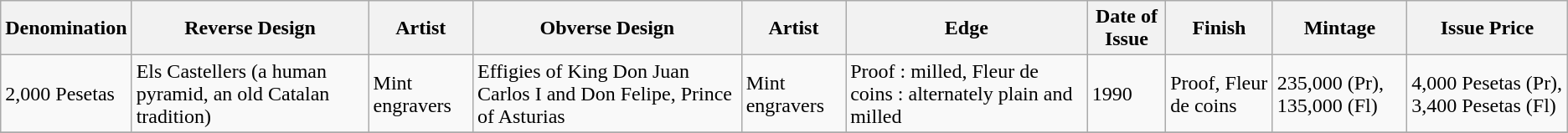<table class="wikitable sortable">
<tr>
<th>Denomination</th>
<th>Reverse Design</th>
<th>Artist</th>
<th>Obverse Design</th>
<th>Artist</th>
<th>Edge</th>
<th>Date of Issue</th>
<th>Finish</th>
<th>Mintage</th>
<th>Issue Price</th>
</tr>
<tr>
<td>2,000 Pesetas</td>
<td>Els Castellers (a human pyramid, an old Catalan tradition)</td>
<td>Mint engravers</td>
<td>Effigies of King Don Juan Carlos I and Don Felipe, Prince of Asturias</td>
<td>Mint engravers</td>
<td>Proof : milled, Fleur de coins : alternately plain and milled</td>
<td>1990</td>
<td>Proof, Fleur de coins</td>
<td>235,000 (Pr), 135,000 (Fl)</td>
<td>4,000 Pesetas (Pr), 3,400 Pesetas (Fl) </td>
</tr>
<tr>
</tr>
</table>
